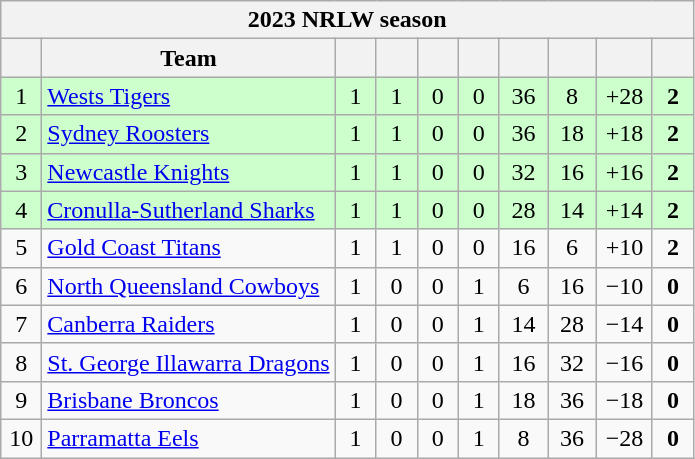<table class="wikitable" style="text-align:center;">
<tr>
<th colspan="11">2023 NRLW season</th>
</tr>
<tr>
<th width="20"></th>
<th>Team</th>
<th width="20"></th>
<th width="20"></th>
<th width="20"></th>
<th width="20"></th>
<th width="25"></th>
<th width="25"></th>
<th width="30"></th>
<th width="20"></th>
</tr>
<tr style="background: #ccffcc;">
<td>1</td>
<td style="text-align:left;"> <a href='#'>Wests Tigers</a></td>
<td>1</td>
<td>1</td>
<td>0</td>
<td>0</td>
<td>36</td>
<td>8</td>
<td>+28</td>
<td><strong>2</strong></td>
</tr>
<tr style="background: #ccffcc;">
<td>2</td>
<td style="text-align:left;"> <a href='#'>Sydney Roosters</a></td>
<td>1</td>
<td>1</td>
<td>0</td>
<td>0</td>
<td>36</td>
<td>18</td>
<td>+18</td>
<td><strong>2</strong></td>
</tr>
<tr style="background: #ccffcc;">
<td>3</td>
<td style="text-align:left;"> <a href='#'>Newcastle Knights</a></td>
<td>1</td>
<td>1</td>
<td>0</td>
<td>0</td>
<td>32</td>
<td>16</td>
<td>+16</td>
<td><strong>2</strong></td>
</tr>
<tr style="background: #ccffcc;">
<td>4</td>
<td style="text-align:left;"> <a href='#'>Cronulla-Sutherland Sharks</a></td>
<td>1</td>
<td>1</td>
<td>0</td>
<td>0</td>
<td>28</td>
<td>14</td>
<td>+14</td>
<td><strong>2</strong></td>
</tr>
<tr style="background:">
<td>5</td>
<td style="text-align:left;"> <a href='#'>Gold Coast Titans</a></td>
<td>1</td>
<td>1</td>
<td>0</td>
<td>0</td>
<td>16</td>
<td>6</td>
<td>+10</td>
<td><strong>2</strong></td>
</tr>
<tr style="background:">
<td>6</td>
<td style="text-align:left;"> <a href='#'>North Queensland Cowboys</a></td>
<td>1</td>
<td>0</td>
<td>0</td>
<td>1</td>
<td>6</td>
<td>16</td>
<td>−10</td>
<td><strong>0</strong></td>
</tr>
<tr style="background:">
<td>7</td>
<td style="text-align:left;"> <a href='#'>Canberra Raiders</a></td>
<td>1</td>
<td>0</td>
<td>0</td>
<td>1</td>
<td>14</td>
<td>28</td>
<td>−14</td>
<td><strong>0</strong></td>
</tr>
<tr style="background:">
<td>8</td>
<td style="text-align:left;"> <a href='#'>St. George Illawarra Dragons</a></td>
<td>1</td>
<td>0</td>
<td>0</td>
<td>1</td>
<td>16</td>
<td>32</td>
<td>−16</td>
<td><strong>0</strong></td>
</tr>
<tr style="background:">
<td>9</td>
<td style="text-align:left;"> <a href='#'>Brisbane Broncos</a></td>
<td>1</td>
<td>0</td>
<td>0</td>
<td>1</td>
<td>18</td>
<td>36</td>
<td>−18</td>
<td><strong>0</strong></td>
</tr>
<tr style="background:">
<td>10</td>
<td style="text-align:left;"> <a href='#'>Parramatta Eels</a></td>
<td>1</td>
<td>0</td>
<td>0</td>
<td>1</td>
<td>8</td>
<td>36</td>
<td>−28</td>
<td><strong>0</strong></td>
</tr>
</table>
